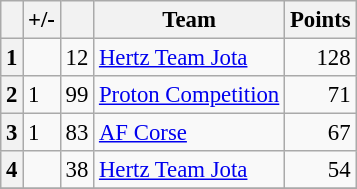<table class="wikitable" style="font-size:95%;">
<tr>
<th scope="col"></th>
<th scope="col">+/-</th>
<th scope="col"></th>
<th scope="col">Team</th>
<th scope="col">Points</th>
</tr>
<tr>
<th align="center">1</th>
<td align="left"></td>
<td align="center">12</td>
<td> <a href='#'>Hertz Team Jota</a></td>
<td align="right">128</td>
</tr>
<tr>
<th align="center">2</th>
<td align="left"> 1</td>
<td align="center">99</td>
<td> <a href='#'>Proton Competition</a></td>
<td align="right">71</td>
</tr>
<tr>
<th align="center">3</th>
<td align="left"> 1</td>
<td align="center">83</td>
<td> <a href='#'>AF Corse</a></td>
<td align="right">67</td>
</tr>
<tr>
<th align="center">4</th>
<td align="left"></td>
<td align="center">38</td>
<td> <a href='#'>Hertz Team Jota</a></td>
<td align="right">54</td>
</tr>
<tr>
</tr>
</table>
